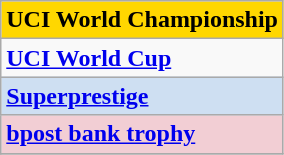<table class= "wikitable" align= "center">
<tr>
<td style="background: #FFD700;"><strong>UCI World Championship</strong></td>
</tr>
<tr>
<td><strong><a href='#'>UCI World Cup</a></strong></td>
</tr>
<tr>
<td style= "background:#CEDFF2;"><strong><a href='#'>Superprestige</a></strong></td>
</tr>
<tr>
<td style= "background:#F2CED4;"><strong><a href='#'>bpost bank trophy</a></strong></td>
</tr>
<tr>
</tr>
</table>
